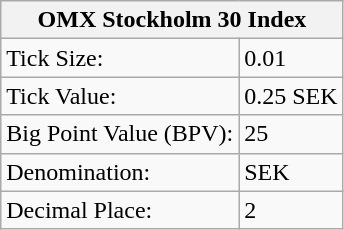<table class="wikitable">
<tr>
<th colspan=2>OMX Stockholm 30 Index</th>
</tr>
<tr>
<td>Tick Size:</td>
<td>0.01</td>
</tr>
<tr>
<td>Tick Value:</td>
<td>0.25 SEK</td>
</tr>
<tr>
<td>Big Point Value (BPV):</td>
<td>25</td>
</tr>
<tr>
<td>Denomination:</td>
<td>SEK</td>
</tr>
<tr>
<td>Decimal Place:</td>
<td>2</td>
</tr>
</table>
